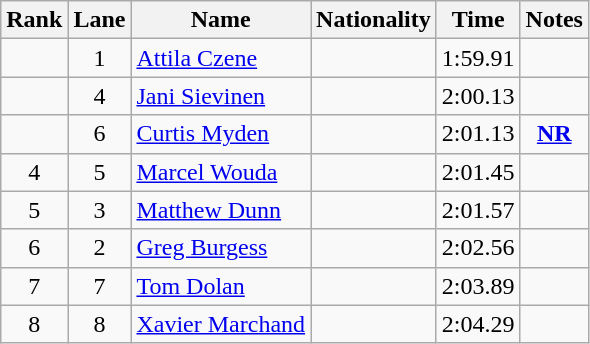<table class="wikitable sortable" style="text-align:center">
<tr>
<th>Rank</th>
<th>Lane</th>
<th>Name</th>
<th>Nationality</th>
<th>Time</th>
<th>Notes</th>
</tr>
<tr>
<td></td>
<td>1</td>
<td align=left><a href='#'>Attila Czene</a></td>
<td align=left></td>
<td>1:59.91</td>
<td></td>
</tr>
<tr>
<td></td>
<td>4</td>
<td align=left><a href='#'>Jani Sievinen</a></td>
<td align=left></td>
<td>2:00.13</td>
<td></td>
</tr>
<tr>
<td></td>
<td>6</td>
<td align=left><a href='#'>Curtis Myden</a></td>
<td align=left></td>
<td>2:01.13</td>
<td><strong><a href='#'>NR</a></strong></td>
</tr>
<tr>
<td>4</td>
<td>5</td>
<td align=left><a href='#'>Marcel Wouda</a></td>
<td align=left></td>
<td>2:01.45</td>
<td></td>
</tr>
<tr>
<td>5</td>
<td>3</td>
<td align=left><a href='#'>Matthew Dunn</a></td>
<td align=left></td>
<td>2:01.57</td>
<td></td>
</tr>
<tr>
<td>6</td>
<td>2</td>
<td align=left><a href='#'>Greg Burgess</a></td>
<td align=left></td>
<td>2:02.56</td>
<td></td>
</tr>
<tr>
<td>7</td>
<td>7</td>
<td align=left><a href='#'>Tom Dolan</a></td>
<td align=left></td>
<td>2:03.89</td>
<td></td>
</tr>
<tr>
<td>8</td>
<td>8</td>
<td align=left><a href='#'>Xavier Marchand</a></td>
<td align=left></td>
<td>2:04.29</td>
<td></td>
</tr>
</table>
